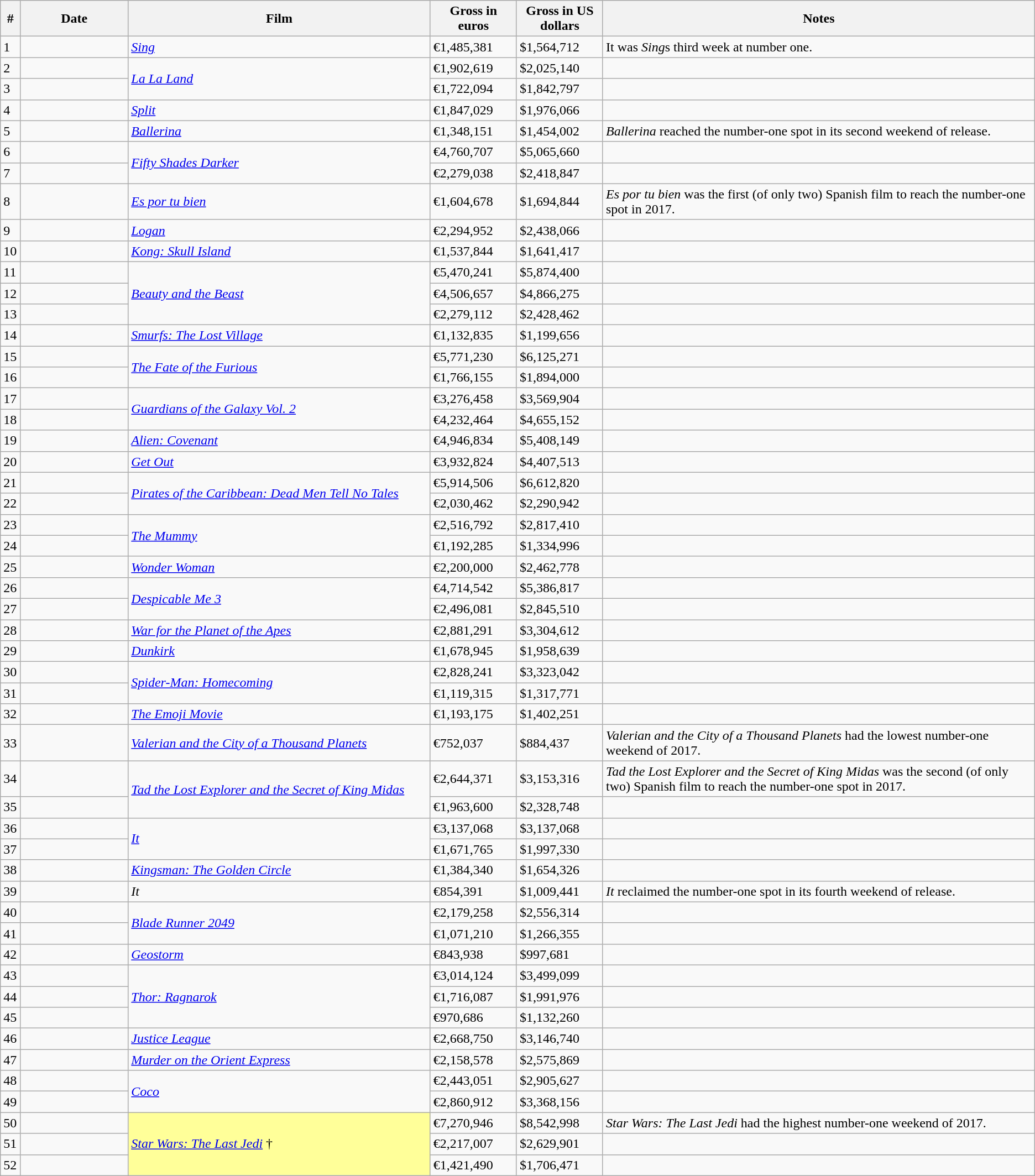<table class="wikitable sortable">
<tr>
<th style="width:1%;">#</th>
<th style="width:10%;">Date</th>
<th style="width:28%;">Film</th>
<th style="width:8%;">Gross in euros</th>
<th style="width:8%;">Gross in US dollars</th>
<th style="width:40%;">Notes</th>
</tr>
<tr>
<td>1</td>
<td></td>
<td><em><a href='#'>Sing</a></em></td>
<td>€1,485,381</td>
<td>$1,564,712</td>
<td>It was <em>Sing</em>s third week at number one.</td>
</tr>
<tr>
<td>2</td>
<td></td>
<td rowspan="2"><em><a href='#'>La La Land</a></em></td>
<td>€1,902,619</td>
<td>$2,025,140</td>
<td></td>
</tr>
<tr>
<td>3</td>
<td></td>
<td>€1,722,094</td>
<td>$1,842,797</td>
<td></td>
</tr>
<tr>
<td>4</td>
<td></td>
<td><em><a href='#'>Split</a></em></td>
<td>€1,847,029</td>
<td>$1,976,066</td>
<td></td>
</tr>
<tr>
<td>5</td>
<td></td>
<td><em><a href='#'>Ballerina</a></em></td>
<td>€1,348,151</td>
<td>$1,454,002</td>
<td><em>Ballerina</em> reached the number-one spot in its second weekend of release.</td>
</tr>
<tr>
<td>6</td>
<td></td>
<td rowspan="2"><em><a href='#'>Fifty Shades Darker</a></em></td>
<td>€4,760,707</td>
<td>$5,065,660</td>
<td></td>
</tr>
<tr>
<td>7</td>
<td></td>
<td>€2,279,038</td>
<td>$2,418,847</td>
<td></td>
</tr>
<tr>
<td>8</td>
<td></td>
<td><em><a href='#'>Es por tu bien</a></em></td>
<td>€1,604,678</td>
<td>$1,694,844</td>
<td><em>Es por tu bien</em> was the first (of only two) Spanish film to reach the number-one spot in 2017.</td>
</tr>
<tr>
<td>9</td>
<td></td>
<td><em><a href='#'>Logan</a></em></td>
<td>€2,294,952</td>
<td>$2,438,066</td>
<td></td>
</tr>
<tr>
<td>10</td>
<td></td>
<td><em><a href='#'>Kong: Skull Island</a></em></td>
<td>€1,537,844</td>
<td>$1,641,417</td>
<td></td>
</tr>
<tr>
<td>11</td>
<td></td>
<td rowspan="3"><em><a href='#'>Beauty and the Beast</a></em></td>
<td>€5,470,241</td>
<td>$5,874,400</td>
<td></td>
</tr>
<tr>
<td>12</td>
<td></td>
<td>€4,506,657</td>
<td>$4,866,275</td>
<td></td>
</tr>
<tr>
<td>13</td>
<td></td>
<td>€2,279,112</td>
<td>$2,428,462</td>
<td></td>
</tr>
<tr>
<td>14</td>
<td></td>
<td><em><a href='#'>Smurfs: The Lost Village</a></em></td>
<td>€1,132,835</td>
<td>$1,199,656</td>
<td></td>
</tr>
<tr>
<td>15</td>
<td></td>
<td rowspan="2"><em><a href='#'>The Fate of the Furious</a></em></td>
<td>€5,771,230</td>
<td>$6,125,271</td>
<td></td>
</tr>
<tr>
<td>16</td>
<td></td>
<td>€1,766,155</td>
<td>$1,894,000</td>
<td></td>
</tr>
<tr>
<td>17</td>
<td></td>
<td rowspan="2"><em><a href='#'>Guardians of the Galaxy Vol. 2</a></em></td>
<td>€3,276,458</td>
<td>$3,569,904</td>
<td></td>
</tr>
<tr>
<td>18</td>
<td></td>
<td>€4,232,464</td>
<td>$4,655,152</td>
<td></td>
</tr>
<tr>
<td>19</td>
<td></td>
<td><em><a href='#'>Alien: Covenant</a></em></td>
<td>€4,946,834</td>
<td>$5,408,149</td>
<td></td>
</tr>
<tr>
<td>20</td>
<td></td>
<td><em><a href='#'>Get Out</a></em></td>
<td>€3,932,824</td>
<td>$4,407,513</td>
<td></td>
</tr>
<tr>
<td>21</td>
<td></td>
<td rowspan="2"><em><a href='#'>Pirates of the Caribbean: Dead Men Tell No Tales</a></em></td>
<td>€5,914,506</td>
<td>$6,612,820</td>
<td></td>
</tr>
<tr>
<td>22</td>
<td></td>
<td>€2,030,462</td>
<td>$2,290,942</td>
<td></td>
</tr>
<tr>
<td>23</td>
<td></td>
<td rowspan="2"><em><a href='#'>The Mummy</a></em></td>
<td>€2,516,792</td>
<td>$2,817,410</td>
<td></td>
</tr>
<tr>
<td>24</td>
<td></td>
<td>€1,192,285</td>
<td>$1,334,996</td>
<td></td>
</tr>
<tr>
<td>25</td>
<td></td>
<td><em><a href='#'>Wonder Woman</a></em></td>
<td>€2,200,000</td>
<td>$2,462,778</td>
<td></td>
</tr>
<tr>
<td>26</td>
<td></td>
<td rowspan="2"><em><a href='#'>Despicable Me 3</a></em></td>
<td>€4,714,542</td>
<td>$5,386,817</td>
<td></td>
</tr>
<tr>
<td>27</td>
<td></td>
<td>€2,496,081</td>
<td>$2,845,510</td>
<td></td>
</tr>
<tr>
<td>28</td>
<td></td>
<td><em><a href='#'>War for the Planet of the Apes</a></em></td>
<td>€2,881,291</td>
<td>$3,304,612</td>
<td></td>
</tr>
<tr>
<td>29</td>
<td></td>
<td><em><a href='#'>Dunkirk</a></em></td>
<td>€1,678,945</td>
<td>$1,958,639</td>
<td></td>
</tr>
<tr>
<td>30</td>
<td></td>
<td rowspan="2"><em><a href='#'>Spider-Man: Homecoming</a></em></td>
<td>€2,828,241</td>
<td>$3,323,042</td>
<td></td>
</tr>
<tr>
<td>31</td>
<td></td>
<td>€1,119,315</td>
<td>$1,317,771</td>
<td></td>
</tr>
<tr>
<td>32</td>
<td></td>
<td><em><a href='#'>The Emoji Movie</a></em></td>
<td>€1,193,175</td>
<td>$1,402,251</td>
<td></td>
</tr>
<tr>
<td>33</td>
<td></td>
<td><em><a href='#'>Valerian and the City of a Thousand Planets</a></em></td>
<td>€752,037</td>
<td>$884,437</td>
<td><em>Valerian and the City of a Thousand Planets</em> had the lowest number-one weekend of 2017.</td>
</tr>
<tr>
<td>34</td>
<td></td>
<td rowspan="2"><em><a href='#'>Tad the Lost Explorer and the Secret of King Midas</a></em></td>
<td>€2,644,371</td>
<td>$3,153,316</td>
<td><em>Tad the Lost Explorer and the Secret of King Midas</em> was the second (of only two) Spanish film to reach the number-one spot in 2017.</td>
</tr>
<tr>
<td>35</td>
<td></td>
<td>€1,963,600</td>
<td>$2,328,748</td>
<td></td>
</tr>
<tr>
<td>36</td>
<td></td>
<td rowspan="2"><em><a href='#'>It</a></em></td>
<td>€3,137,068</td>
<td>$3,137,068</td>
<td></td>
</tr>
<tr>
<td>37</td>
<td></td>
<td>€1,671,765</td>
<td>$1,997,330</td>
<td></td>
</tr>
<tr>
<td>38</td>
<td></td>
<td><em><a href='#'>Kingsman: The Golden Circle</a></em></td>
<td>€1,384,340</td>
<td>$1,654,326</td>
<td></td>
</tr>
<tr>
<td>39</td>
<td></td>
<td><em>It</em></td>
<td>€854,391</td>
<td>$1,009,441</td>
<td><em>It</em> reclaimed the number-one spot in its fourth weekend of release.</td>
</tr>
<tr>
<td>40</td>
<td></td>
<td rowspan="2"><em><a href='#'>Blade Runner 2049</a></em></td>
<td>€2,179,258</td>
<td>$2,556,314</td>
<td></td>
</tr>
<tr>
<td>41</td>
<td></td>
<td>€1,071,210</td>
<td>$1,266,355</td>
<td></td>
</tr>
<tr>
<td>42</td>
<td></td>
<td><em><a href='#'>Geostorm</a></em></td>
<td>€843,938</td>
<td>$997,681</td>
<td></td>
</tr>
<tr>
<td>43</td>
<td></td>
<td rowspan="3"><em><a href='#'>Thor: Ragnarok</a></em></td>
<td>€3,014,124</td>
<td>$3,499,099</td>
<td></td>
</tr>
<tr>
<td>44</td>
<td></td>
<td>€1,716,087</td>
<td>$1,991,976</td>
<td></td>
</tr>
<tr>
<td>45</td>
<td></td>
<td>€970,686</td>
<td>$1,132,260</td>
<td></td>
</tr>
<tr>
<td>46</td>
<td></td>
<td><em><a href='#'>Justice League</a></em></td>
<td>€2,668,750</td>
<td>$3,146,740</td>
<td></td>
</tr>
<tr>
<td>47</td>
<td></td>
<td><em><a href='#'>Murder on the Orient Express</a></em></td>
<td>€2,158,578</td>
<td>$2,575,869</td>
<td></td>
</tr>
<tr>
<td>48</td>
<td></td>
<td rowspan="2"><em><a href='#'>Coco</a></em></td>
<td>€2,443,051</td>
<td>$2,905,627</td>
<td></td>
</tr>
<tr>
<td>49</td>
<td></td>
<td>€2,860,912</td>
<td>$3,368,156</td>
<td></td>
</tr>
<tr>
<td>50</td>
<td></td>
<td rowspan="3" style="background-color:#FFFF99"><em><a href='#'>Star Wars: The Last Jedi</a></em> †</td>
<td>€7,270,946</td>
<td>$8,542,998</td>
<td><em>Star Wars: The Last Jedi</em> had the highest number-one weekend of 2017.</td>
</tr>
<tr>
<td>51</td>
<td></td>
<td>€2,217,007</td>
<td>$2,629,901</td>
<td></td>
</tr>
<tr>
<td>52</td>
<td></td>
<td>€1,421,490</td>
<td>$1,706,471</td>
<td></td>
</tr>
</table>
